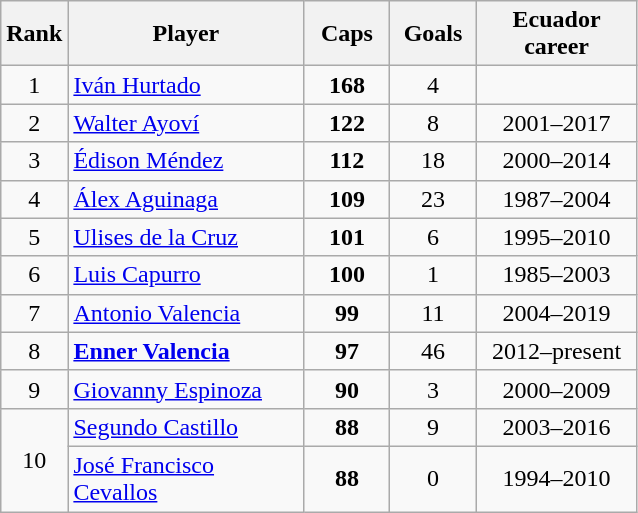<table class="wikitable sortable" style=text-align:center>
<tr>
<th width=30>Rank</th>
<th width=150>Player</th>
<th width=50>Caps</th>
<th width=50>Goals</th>
<th width=100>Ecuador career</th>
</tr>
<tr>
<td>1</td>
<td align=left><a href='#'>Iván Hurtado</a></td>
<td><strong>168</strong></td>
<td>4</td>
<td></td>
</tr>
<tr>
<td>2</td>
<td align=left><a href='#'>Walter Ayoví</a></td>
<td><strong>122</strong></td>
<td>8</td>
<td>2001–2017</td>
</tr>
<tr>
<td>3</td>
<td align=left><a href='#'>Édison Méndez</a></td>
<td><strong>112</strong></td>
<td>18</td>
<td>2000–2014</td>
</tr>
<tr>
<td>4</td>
<td align=left><a href='#'>Álex Aguinaga</a></td>
<td><strong>109</strong></td>
<td>23</td>
<td>1987–2004</td>
</tr>
<tr>
<td>5</td>
<td align=left><a href='#'>Ulises de la Cruz</a></td>
<td><strong>101</strong></td>
<td>6</td>
<td>1995–2010</td>
</tr>
<tr>
<td>6</td>
<td align=left><a href='#'>Luis Capurro</a></td>
<td><strong>100</strong></td>
<td>1</td>
<td>1985–2003</td>
</tr>
<tr>
<td>7</td>
<td align=left><a href='#'>Antonio Valencia</a></td>
<td><strong>99</strong></td>
<td>11</td>
<td>2004–2019</td>
</tr>
<tr>
<td>8</td>
<td align=left><strong><a href='#'>Enner Valencia</a></strong></td>
<td><strong>97</strong></td>
<td>46</td>
<td>2012–present</td>
</tr>
<tr>
<td>9</td>
<td align=left><a href='#'>Giovanny Espinoza</a></td>
<td><strong>90</strong></td>
<td>3</td>
<td>2000–2009</td>
</tr>
<tr>
<td rowspan=2>10</td>
<td align=left><a href='#'>Segundo Castillo</a></td>
<td><strong>88</strong></td>
<td>9</td>
<td>2003–2016</td>
</tr>
<tr>
<td align=left><a href='#'>José Francisco Cevallos</a></td>
<td><strong>88</strong></td>
<td>0</td>
<td>1994–2010</td>
</tr>
</table>
